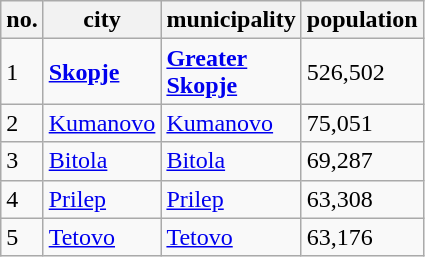<table class="wikitable sortable" style="font-size:100%;">
<tr>
<th width="20px">no.</th>
<th width="60px">city</th>
<th width="70px">municipality</th>
<th width="70px">population</th>
</tr>
<tr>
<td>1</td>
<td><strong><a href='#'>Skopje</a></strong></td>
<td><strong><a href='#'>Greater Skopje</a></strong></td>
<td>526,502</td>
</tr>
<tr>
<td>2</td>
<td><a href='#'>Kumanovo</a></td>
<td><a href='#'>Kumanovo</a></td>
<td>75,051</td>
</tr>
<tr>
<td>3</td>
<td><a href='#'>Bitola</a></td>
<td><a href='#'>Bitola</a></td>
<td>69,287</td>
</tr>
<tr>
<td>4</td>
<td><a href='#'>Prilep</a></td>
<td><a href='#'>Prilep</a></td>
<td>63,308</td>
</tr>
<tr>
<td>5</td>
<td><a href='#'>Tetovo</a></td>
<td><a href='#'>Tetovo</a></td>
<td>63,176</td>
</tr>
</table>
